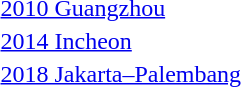<table>
<tr>
<td><a href='#'>2010 Guangzhou</a></td>
<td></td>
<td></td>
<td></td>
</tr>
<tr>
<td><a href='#'>2014 Incheon</a></td>
<td></td>
<td></td>
<td></td>
</tr>
<tr>
<td><a href='#'>2018 Jakarta–Palembang</a></td>
<td></td>
<td></td>
<td></td>
</tr>
</table>
